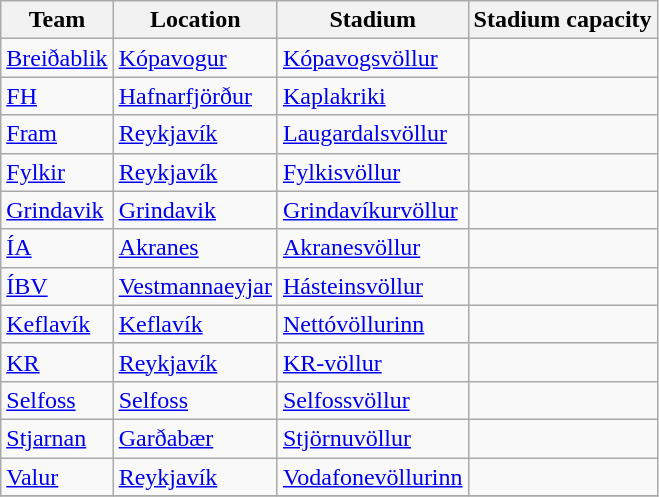<table class="wikitable sortable" style="text-align: left;">
<tr>
<th>Team</th>
<th>Location</th>
<th>Stadium</th>
<th>Stadium capacity</th>
</tr>
<tr>
<td><a href='#'>Breiðablik</a></td>
<td><a href='#'>Kópavogur</a></td>
<td><a href='#'>Kópavogsvöllur</a></td>
<td></td>
</tr>
<tr>
<td><a href='#'>FH</a></td>
<td><a href='#'>Hafnarfjörður</a></td>
<td><a href='#'>Kaplakriki</a></td>
<td></td>
</tr>
<tr>
<td><a href='#'>Fram</a></td>
<td><a href='#'>Reykjavík</a></td>
<td><a href='#'>Laugardalsvöllur</a></td>
<td></td>
</tr>
<tr>
<td><a href='#'>Fylkir</a></td>
<td><a href='#'>Reykjavík</a></td>
<td><a href='#'>Fylkisvöllur</a></td>
<td></td>
</tr>
<tr>
<td><a href='#'>Grindavik</a></td>
<td><a href='#'>Grindavik</a></td>
<td><a href='#'>Grindavíkurvöllur</a></td>
<td></td>
</tr>
<tr>
<td><a href='#'>ÍA</a></td>
<td><a href='#'>Akranes</a></td>
<td><a href='#'>Akranesvöllur</a></td>
<td></td>
</tr>
<tr>
<td><a href='#'>ÍBV</a></td>
<td><a href='#'>Vestmannaeyjar</a></td>
<td><a href='#'>Hásteinsvöllur</a></td>
<td></td>
</tr>
<tr>
<td><a href='#'>Keflavík</a></td>
<td><a href='#'>Keflavík</a></td>
<td><a href='#'>Nettóvöllurinn</a></td>
<td></td>
</tr>
<tr>
<td><a href='#'>KR</a></td>
<td><a href='#'>Reykjavík</a></td>
<td><a href='#'>KR-völlur</a></td>
<td></td>
</tr>
<tr>
<td><a href='#'>Selfoss</a></td>
<td><a href='#'>Selfoss</a></td>
<td><a href='#'>Selfossvöllur</a></td>
<td></td>
</tr>
<tr>
<td><a href='#'>Stjarnan</a></td>
<td><a href='#'>Garðabær</a></td>
<td><a href='#'>Stjörnuvöllur</a></td>
<td></td>
</tr>
<tr>
<td><a href='#'>Valur</a></td>
<td><a href='#'>Reykjavík</a></td>
<td><a href='#'>Vodafonevöllurinn</a></td>
<td></td>
</tr>
<tr>
</tr>
</table>
